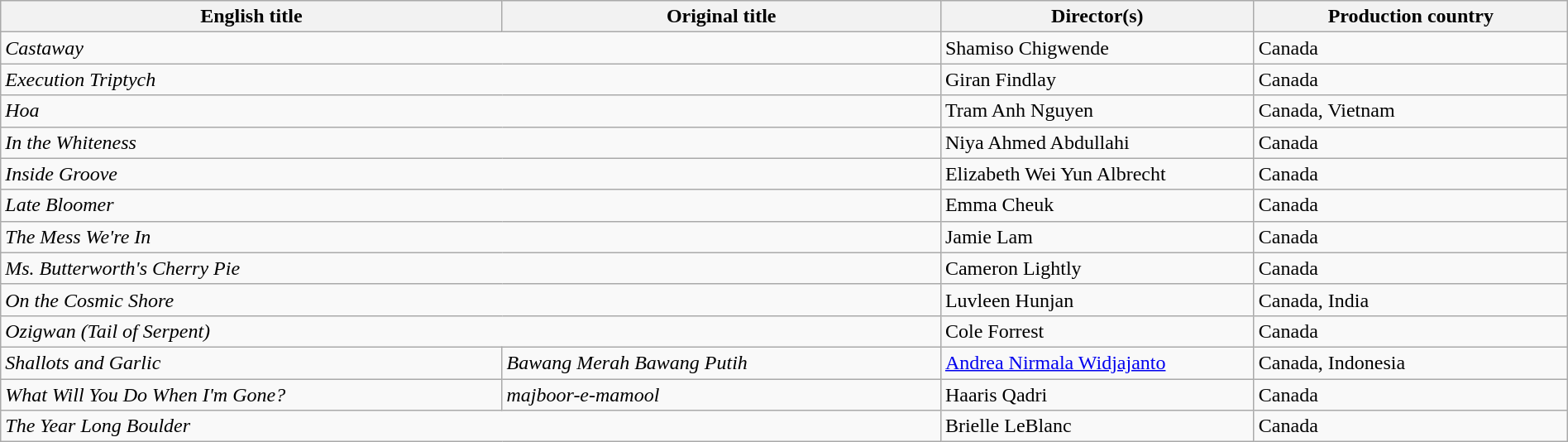<table class="wikitable" width=100%>
<tr>
<th scope="col" width="32%">English title</th>
<th scope="col" width="28%">Original title</th>
<th scope="col" width="20%">Director(s)</th>
<th scope="col" width="20%">Production country</th>
</tr>
<tr>
<td colspan=2><em>Castaway</em></td>
<td>Shamiso Chigwende</td>
<td>Canada</td>
</tr>
<tr>
<td colspan=2><em>Execution Triptych</em></td>
<td>Giran Findlay</td>
<td>Canada</td>
</tr>
<tr>
<td colspan=2><em>Hoa</em></td>
<td>Tram Anh Nguyen</td>
<td>Canada, Vietnam</td>
</tr>
<tr>
<td colspan=2><em>In the Whiteness</em></td>
<td>Niya Ahmed Abdullahi</td>
<td>Canada</td>
</tr>
<tr>
<td colspan=2><em>Inside Groove</em></td>
<td>Elizabeth Wei Yun Albrecht</td>
<td>Canada</td>
</tr>
<tr>
<td colspan=2><em>Late Bloomer</em></td>
<td>Emma Cheuk</td>
<td>Canada</td>
</tr>
<tr>
<td colspan=2><em>The Mess We're In</em></td>
<td>Jamie Lam</td>
<td>Canada</td>
</tr>
<tr>
<td colspan=2><em>Ms. Butterworth's Cherry Pie</em></td>
<td>Cameron Lightly</td>
<td>Canada</td>
</tr>
<tr>
<td colspan=2><em>On the Cosmic Shore</em></td>
<td>Luvleen Hunjan</td>
<td>Canada, India</td>
</tr>
<tr>
<td colspan=2><em>Ozigwan (Tail of Serpent)</em></td>
<td>Cole Forrest</td>
<td>Canada</td>
</tr>
<tr>
<td><em>Shallots and Garlic</em></td>
<td><em>Bawang Merah Bawang Putih</em></td>
<td><a href='#'>Andrea Nirmala Widjajanto</a></td>
<td>Canada, Indonesia</td>
</tr>
<tr>
<td><em>What Will You Do When I'm Gone?</em></td>
<td><em>majboor-e-mamool</em></td>
<td>Haaris Qadri</td>
<td>Canada</td>
</tr>
<tr>
<td colspan=2><em>The Year Long Boulder</em></td>
<td>Brielle LeBlanc</td>
<td>Canada</td>
</tr>
</table>
